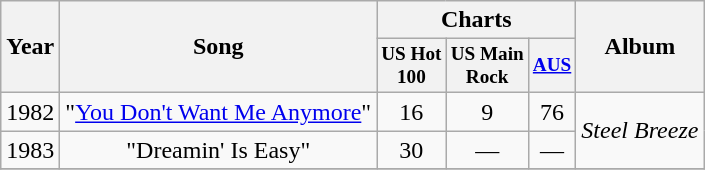<table class="wikitable" style="text-align:center;">
<tr>
<th scope="col" rowspan="2">Year</th>
<th scope="col" rowspan="2">Song</th>
<th scope="col" colspan="3">Charts</th>
<th scope="col" rowspan="2">Album</th>
</tr>
<tr>
<th scope="col" style="font-size:80%;">US Hot<br>100</th>
<th scope="col" style="font-size:80%;">US Main<br>Rock</th>
<th scope="col" style="font-size:80%;"><a href='#'>AUS</a></th>
</tr>
<tr>
<td>1982</td>
<td><div>"<a href='#'>You Don't Want Me Anymore</a>"</div></td>
<td>16</td>
<td>9</td>
<td>76</td>
<td rowspan="2"><em>Steel Breeze</em></td>
</tr>
<tr>
<td>1983</td>
<td><div>"Dreamin' Is Easy"</div></td>
<td>30</td>
<td>—</td>
<td>—</td>
</tr>
<tr>
</tr>
</table>
